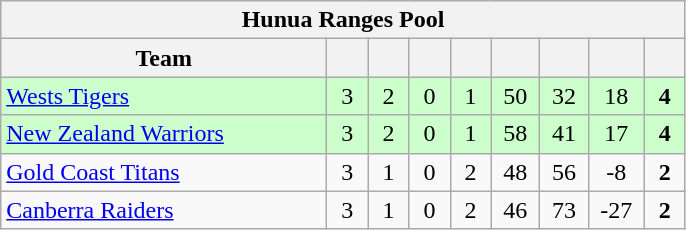<table class="wikitable" style="text-align:center">
<tr>
<th colspan="9"><strong>Hunua Ranges Pool</strong></th>
</tr>
<tr>
<th width="210">Team</th>
<th width="20"></th>
<th width="20"></th>
<th width="20"></th>
<th width="20"></th>
<th width="25"></th>
<th width="25"></th>
<th width="30"></th>
<th width="20"></th>
</tr>
<tr style="background: #ccffcc;">
<td align=left> <a href='#'>Wests Tigers</a></td>
<td>3</td>
<td>2</td>
<td>0</td>
<td>1</td>
<td>50</td>
<td>32</td>
<td>18</td>
<td><strong>4</strong></td>
</tr>
<tr style="background: #ccffcc;">
<td align=left> <a href='#'>New Zealand Warriors</a></td>
<td>3</td>
<td>2</td>
<td>0</td>
<td>1</td>
<td>58</td>
<td>41</td>
<td>17</td>
<td><strong>4</strong></td>
</tr>
<tr>
<td align=left> <a href='#'>Gold Coast Titans</a></td>
<td>3</td>
<td>1</td>
<td>0</td>
<td>2</td>
<td>48</td>
<td>56</td>
<td>-8</td>
<td><strong>2</strong></td>
</tr>
<tr>
<td align=left> <a href='#'>Canberra Raiders</a></td>
<td>3</td>
<td>1</td>
<td>0</td>
<td>2</td>
<td>46</td>
<td>73</td>
<td>-27</td>
<td><strong>2</strong></td>
</tr>
</table>
